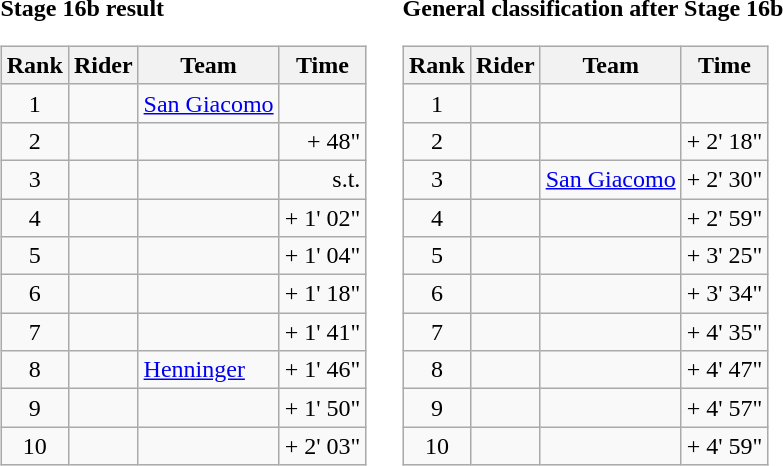<table>
<tr>
<td><strong>Stage 16b result</strong><br><table class="wikitable">
<tr>
<th scope="col">Rank</th>
<th scope="col">Rider</th>
<th scope="col">Team</th>
<th scope="col">Time</th>
</tr>
<tr>
<td style="text-align:center;">1</td>
<td></td>
<td><a href='#'>San Giacomo</a></td>
<td style="text-align:right;"></td>
</tr>
<tr>
<td style="text-align:center;">2</td>
<td></td>
<td></td>
<td style="text-align:right;">+ 48"</td>
</tr>
<tr>
<td style="text-align:center;">3</td>
<td></td>
<td></td>
<td style="text-align:right;">s.t.</td>
</tr>
<tr>
<td style="text-align:center;">4</td>
<td></td>
<td></td>
<td style="text-align:right;">+ 1' 02"</td>
</tr>
<tr>
<td style="text-align:center;">5</td>
<td></td>
<td></td>
<td style="text-align:right;">+ 1' 04"</td>
</tr>
<tr>
<td style="text-align:center;">6</td>
<td></td>
<td></td>
<td style="text-align:right;">+ 1' 18"</td>
</tr>
<tr>
<td style="text-align:center;">7</td>
<td></td>
<td></td>
<td style="text-align:right;">+ 1' 41"</td>
</tr>
<tr>
<td style="text-align:center;">8</td>
<td></td>
<td><a href='#'>Henninger</a></td>
<td style="text-align:right;">+ 1' 46"</td>
</tr>
<tr>
<td style="text-align:center;">9</td>
<td></td>
<td></td>
<td style="text-align:right;">+ 1' 50"</td>
</tr>
<tr>
<td style="text-align:center;">10</td>
<td></td>
<td></td>
<td style="text-align:right;">+ 2' 03"</td>
</tr>
</table>
</td>
<td></td>
<td><strong>General classification after Stage 16b</strong><br><table class="wikitable">
<tr>
<th scope="col">Rank</th>
<th scope="col">Rider</th>
<th scope="col">Team</th>
<th scope="col">Time</th>
</tr>
<tr>
<td style="text-align:center;">1</td>
<td></td>
<td></td>
<td style="text-align:right;"></td>
</tr>
<tr>
<td style="text-align:center;">2</td>
<td></td>
<td></td>
<td style="text-align:right;">+ 2' 18"</td>
</tr>
<tr>
<td style="text-align:center;">3</td>
<td></td>
<td><a href='#'>San Giacomo</a></td>
<td style="text-align:right;">+ 2' 30"</td>
</tr>
<tr>
<td style="text-align:center;">4</td>
<td></td>
<td></td>
<td style="text-align:right;">+ 2' 59"</td>
</tr>
<tr>
<td style="text-align:center;">5</td>
<td></td>
<td></td>
<td style="text-align:right;">+ 3' 25"</td>
</tr>
<tr>
<td style="text-align:center;">6</td>
<td></td>
<td></td>
<td style="text-align:right;">+ 3' 34"</td>
</tr>
<tr>
<td style="text-align:center;">7</td>
<td></td>
<td></td>
<td style="text-align:right;">+ 4' 35"</td>
</tr>
<tr>
<td style="text-align:center;">8</td>
<td></td>
<td></td>
<td style="text-align:right;">+ 4' 47"</td>
</tr>
<tr>
<td style="text-align:center;">9</td>
<td></td>
<td></td>
<td style="text-align:right;">+ 4' 57"</td>
</tr>
<tr>
<td style="text-align:center;">10</td>
<td></td>
<td></td>
<td style="text-align:right;">+ 4' 59"</td>
</tr>
</table>
</td>
</tr>
</table>
